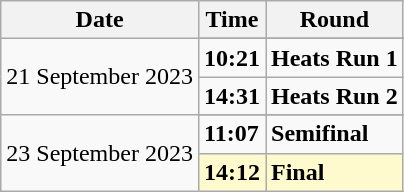<table class="wikitable">
<tr>
<th>Date</th>
<th>Time</th>
<th>Round</th>
</tr>
<tr>
<td rowspan=3>21 September 2023</td>
</tr>
<tr>
<td><strong>10:21</strong></td>
<td><strong>Heats Run 1</strong></td>
</tr>
<tr>
<td><strong>14:31</strong></td>
<td><strong>Heats Run 2</strong></td>
</tr>
<tr>
<td rowspan=3>23 September 2023</td>
</tr>
<tr>
<td><strong>11:07</strong></td>
<td><strong>Semifinal</strong></td>
</tr>
<tr style=background:lemonchiffon>
<td><strong>14:12</strong></td>
<td><strong>Final</strong></td>
</tr>
</table>
